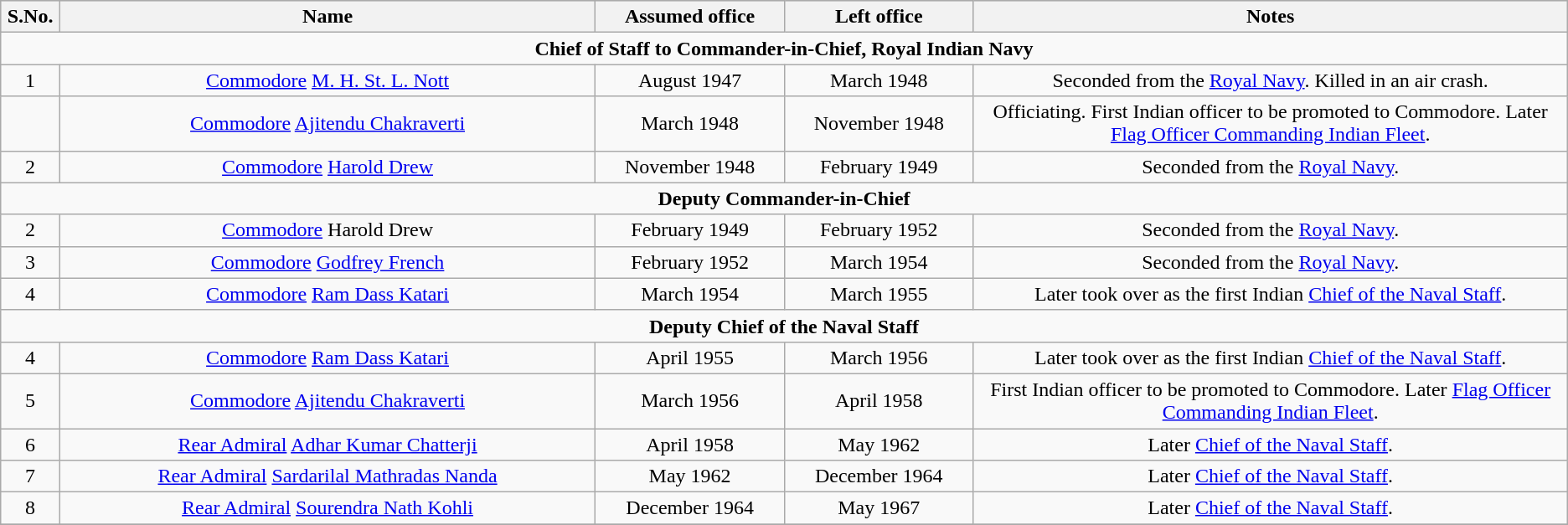<table class="wikitable" style="text-align:center">
<tr style="background:#cccccc">
<th scope="col" style="width: 40px;">S.No.</th>
<th scope="col" style="width: 450px;">Name</th>
<th scope="col" style="width: 150px;">Assumed office</th>
<th scope="col" style="width: 150px;">Left office</th>
<th scope="col" style="width: 500px;">Notes</th>
</tr>
<tr>
<td colspan="5"><strong>Chief of Staff to Commander-in-Chief, Royal Indian Navy</strong></td>
</tr>
<tr>
<td>1</td>
<td><a href='#'>Commodore</a> <a href='#'>M. H. St. L. Nott</a> </td>
<td>August 1947</td>
<td>March 1948</td>
<td>Seconded from the <a href='#'>Royal Navy</a>. Killed in an air crash.</td>
</tr>
<tr>
<td></td>
<td><a href='#'>Commodore</a> <a href='#'>Ajitendu Chakraverti</a></td>
<td>March 1948</td>
<td>November 1948</td>
<td>Officiating. First Indian officer to be promoted to Commodore. Later <a href='#'>Flag Officer Commanding Indian Fleet</a>.</td>
</tr>
<tr>
<td>2</td>
<td><a href='#'>Commodore</a> <a href='#'>Harold Drew</a> </td>
<td>November 1948</td>
<td>February 1949</td>
<td>Seconded from the <a href='#'>Royal Navy</a>.</td>
</tr>
<tr>
<td colspan="5"><strong>Deputy Commander-in-Chief</strong></td>
</tr>
<tr>
<td>2</td>
<td><a href='#'>Commodore</a> Harold Drew </td>
<td>February 1949</td>
<td>February 1952</td>
<td>Seconded from the <a href='#'>Royal Navy</a>.</td>
</tr>
<tr>
<td>3</td>
<td><a href='#'>Commodore</a> <a href='#'>Godfrey French</a></td>
<td>February 1952</td>
<td>March 1954</td>
<td>Seconded from the <a href='#'>Royal Navy</a>.</td>
</tr>
<tr>
<td>4</td>
<td><a href='#'>Commodore</a> <a href='#'>Ram Dass Katari</a></td>
<td>March 1954</td>
<td>March 1955</td>
<td>Later took over as the first Indian <a href='#'>Chief of the Naval Staff</a>.</td>
</tr>
<tr>
<td colspan="5"><strong>Deputy Chief of the Naval Staff</strong></td>
</tr>
<tr>
<td>4</td>
<td><a href='#'>Commodore</a> <a href='#'>Ram Dass Katari</a></td>
<td>April 1955</td>
<td>March 1956</td>
<td>Later took over as the first Indian <a href='#'>Chief of the Naval Staff</a>.</td>
</tr>
<tr>
<td>5</td>
<td><a href='#'>Commodore</a> <a href='#'>Ajitendu Chakraverti</a></td>
<td>March 1956</td>
<td>April 1958</td>
<td>First Indian officer to be promoted to Commodore. Later <a href='#'>Flag Officer Commanding Indian Fleet</a>.</td>
</tr>
<tr>
<td>6</td>
<td><a href='#'>Rear Admiral</a> <a href='#'>Adhar Kumar Chatterji</a></td>
<td>April 1958</td>
<td>May 1962</td>
<td>Later <a href='#'>Chief of the Naval Staff</a>.</td>
</tr>
<tr>
<td>7</td>
<td><a href='#'>Rear Admiral</a> <a href='#'>Sardarilal Mathradas Nanda</a> </td>
<td>May 1962</td>
<td>December 1964</td>
<td>Later <a href='#'>Chief of the Naval Staff</a>.</td>
</tr>
<tr>
<td>8</td>
<td><a href='#'>Rear Admiral</a> <a href='#'>Sourendra Nath Kohli</a></td>
<td>December 1964</td>
<td>May 1967</td>
<td>Later <a href='#'>Chief of the Naval Staff</a>.</td>
</tr>
<tr>
</tr>
</table>
